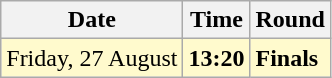<table class="wikitable">
<tr>
<th>Date</th>
<th>Time</th>
<th>Round</th>
</tr>
<tr style="background:lemonchiffon">
<td>Friday, 27 August</td>
<td><strong>13:20</strong></td>
<td><strong>Finals</strong></td>
</tr>
</table>
